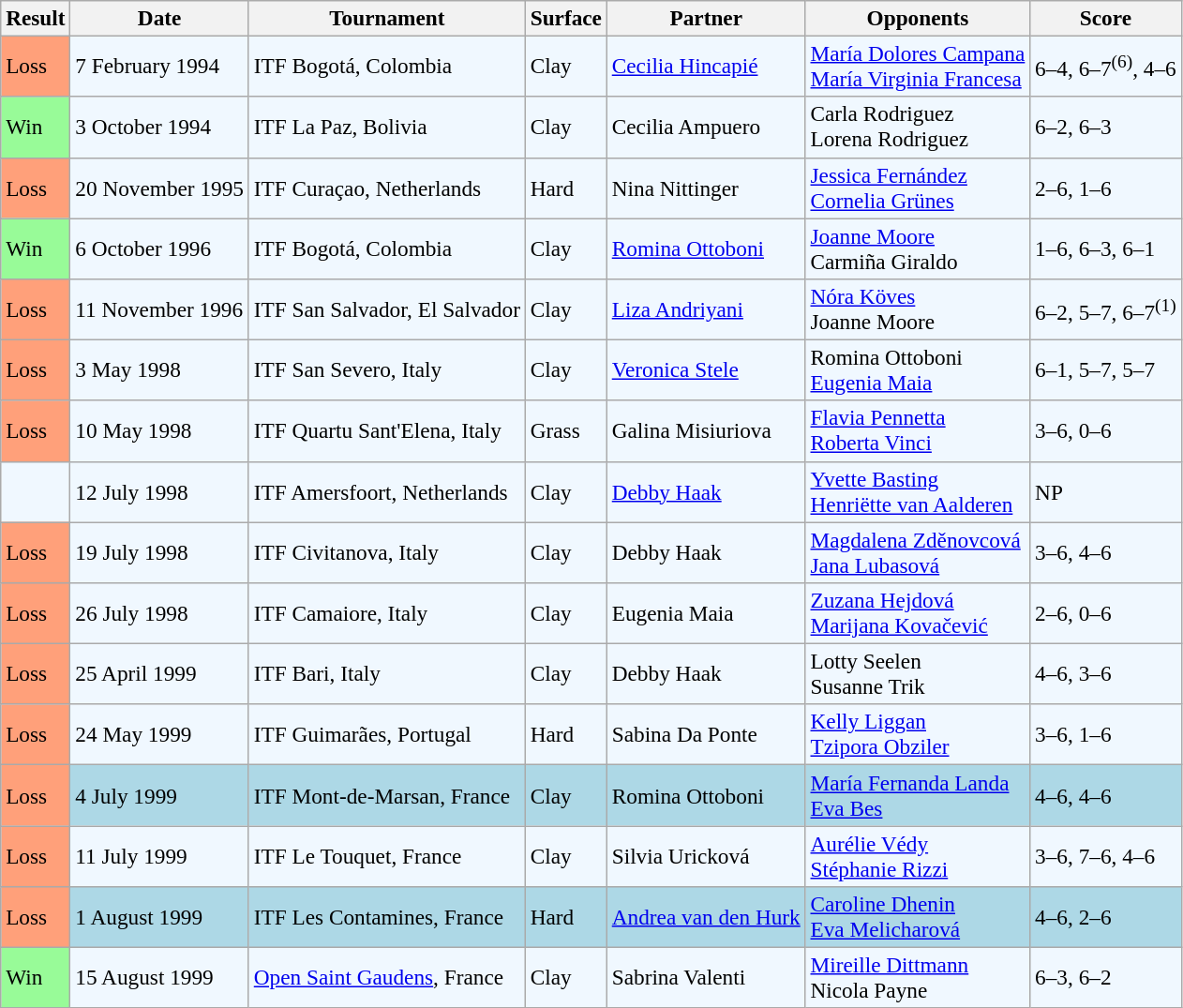<table class="sortable wikitable" style=font-size:97%>
<tr>
<th>Result</th>
<th>Date</th>
<th>Tournament</th>
<th>Surface</th>
<th>Partner</th>
<th>Opponents</th>
<th>Score</th>
</tr>
<tr style="background:#f0f8ff;">
<td style="background:#ffa07a;">Loss</td>
<td>7 February 1994</td>
<td>ITF Bogotá, Colombia</td>
<td>Clay</td>
<td> <a href='#'>Cecilia Hincapié</a></td>
<td> <a href='#'>María Dolores Campana</a> <br>  <a href='#'>María Virginia Francesa</a></td>
<td>6–4, 6–7<sup>(6)</sup>, 4–6</td>
</tr>
<tr style="background:#f0f8ff;">
<td style="background:#98fb98;">Win</td>
<td>3 October 1994</td>
<td>ITF La Paz, Bolivia</td>
<td>Clay</td>
<td> Cecilia Ampuero</td>
<td> Carla Rodriguez <br>  Lorena Rodriguez</td>
<td>6–2, 6–3</td>
</tr>
<tr style="background:#f0f8ff;">
<td style="background:#ffa07a;">Loss</td>
<td>20 November 1995</td>
<td>ITF Curaçao, Netherlands</td>
<td>Hard</td>
<td> Nina Nittinger</td>
<td> <a href='#'>Jessica Fernández</a> <br>  <a href='#'>Cornelia Grünes</a></td>
<td>2–6, 1–6</td>
</tr>
<tr style="background:#f0f8ff;">
<td style="background:#98fb98;">Win</td>
<td>6 October 1996</td>
<td>ITF Bogotá, Colombia</td>
<td>Clay</td>
<td> <a href='#'>Romina Ottoboni</a></td>
<td> <a href='#'>Joanne Moore</a> <br>  Carmiña Giraldo</td>
<td>1–6, 6–3, 6–1</td>
</tr>
<tr style="background:#f0f8ff;">
<td style="background:#ffa07a;">Loss</td>
<td>11 November 1996</td>
<td>ITF San Salvador, El Salvador</td>
<td>Clay</td>
<td> <a href='#'>Liza Andriyani</a></td>
<td> <a href='#'>Nóra Köves</a> <br>  Joanne Moore</td>
<td>6–2, 5–7, 6–7<sup>(1)</sup></td>
</tr>
<tr style="background:#f0f8ff;">
<td style="background:#ffa07a;">Loss</td>
<td>3 May 1998</td>
<td>ITF San Severo, Italy</td>
<td>Clay</td>
<td> <a href='#'>Veronica Stele</a></td>
<td> Romina Ottoboni <br>  <a href='#'>Eugenia Maia</a></td>
<td>6–1, 5–7, 5–7</td>
</tr>
<tr style="background:#f0f8ff;">
<td style="background:#ffa07a;">Loss</td>
<td>10 May 1998</td>
<td>ITF Quartu Sant'Elena, Italy</td>
<td>Grass</td>
<td> Galina Misiuriova</td>
<td> <a href='#'>Flavia Pennetta</a> <br>  <a href='#'>Roberta Vinci</a></td>
<td>3–6, 0–6</td>
</tr>
<tr style="background:#f0f8ff;">
<td></td>
<td>12 July 1998</td>
<td>ITF Amersfoort, Netherlands</td>
<td>Clay</td>
<td> <a href='#'>Debby Haak</a></td>
<td> <a href='#'>Yvette Basting</a> <br>  <a href='#'>Henriëtte van Aalderen</a></td>
<td>NP</td>
</tr>
<tr style="background:#f0f8ff;">
<td style="background:#ffa07a;">Loss</td>
<td>19 July 1998</td>
<td>ITF Civitanova, Italy</td>
<td>Clay</td>
<td> Debby Haak</td>
<td> <a href='#'>Magdalena Zděnovcová</a> <br>  <a href='#'>Jana Lubasová</a></td>
<td>3–6, 4–6</td>
</tr>
<tr style="background:#f0f8ff;">
<td style="background:#ffa07a;">Loss</td>
<td>26 July 1998</td>
<td>ITF Camaiore, Italy</td>
<td>Clay</td>
<td> Eugenia Maia</td>
<td> <a href='#'>Zuzana Hejdová</a> <br>  <a href='#'>Marijana Kovačević</a></td>
<td>2–6, 0–6</td>
</tr>
<tr style="background:#f0f8ff;">
<td style="background:#ffa07a;">Loss</td>
<td>25 April 1999</td>
<td>ITF Bari, Italy</td>
<td>Clay</td>
<td> Debby Haak</td>
<td> Lotty Seelen <br>  Susanne Trik</td>
<td>4–6, 3–6</td>
</tr>
<tr style="background:#f0f8ff;">
<td style="background:#ffa07a;">Loss</td>
<td>24 May 1999</td>
<td>ITF Guimarães, Portugal</td>
<td>Hard</td>
<td> Sabina Da Ponte</td>
<td> <a href='#'>Kelly Liggan</a> <br>  <a href='#'>Tzipora Obziler</a></td>
<td>3–6, 1–6</td>
</tr>
<tr style="background:lightblue;">
<td style="background:#ffa07a;">Loss</td>
<td>4 July 1999</td>
<td>ITF Mont-de-Marsan, France</td>
<td>Clay</td>
<td> Romina Ottoboni</td>
<td> <a href='#'>María Fernanda Landa</a> <br>  <a href='#'>Eva Bes</a></td>
<td>4–6, 4–6</td>
</tr>
<tr style="background:#f0f8ff;">
<td style="background:#ffa07a;">Loss</td>
<td>11 July 1999</td>
<td>ITF Le Touquet, France</td>
<td>Clay</td>
<td> Silvia Uricková</td>
<td> <a href='#'>Aurélie Védy</a> <br>  <a href='#'>Stéphanie Rizzi</a></td>
<td>3–6, 7–6, 4–6</td>
</tr>
<tr style="background:lightblue;">
<td style="background:#ffa07a;">Loss</td>
<td>1 August 1999</td>
<td>ITF Les Contamines, France</td>
<td>Hard</td>
<td> <a href='#'>Andrea van den Hurk</a></td>
<td> <a href='#'>Caroline Dhenin</a> <br>  <a href='#'>Eva Melicharová</a></td>
<td>4–6, 2–6</td>
</tr>
<tr style="background:#f0f8ff;">
<td style="background:#98fb98;">Win</td>
<td>15 August 1999</td>
<td><a href='#'>Open Saint Gaudens</a>, France</td>
<td>Clay</td>
<td> Sabrina Valenti</td>
<td> <a href='#'>Mireille Dittmann</a> <br>  Nicola Payne</td>
<td>6–3, 6–2</td>
</tr>
</table>
